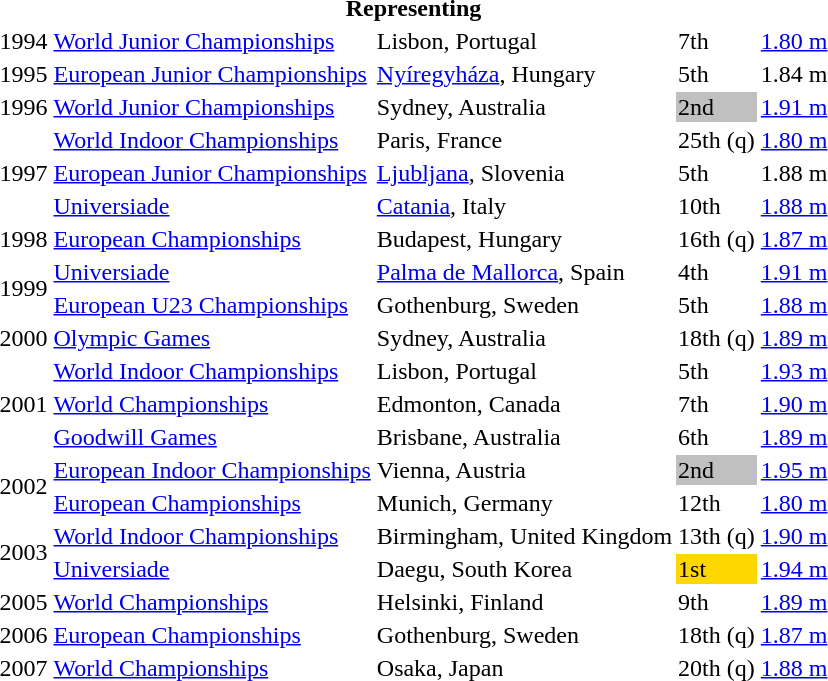<table>
<tr>
<th colspan="5">Representing </th>
</tr>
<tr>
<td>1994</td>
<td><a href='#'>World Junior Championships</a></td>
<td>Lisbon, Portugal</td>
<td>7th</td>
<td><a href='#'>1.80 m</a></td>
</tr>
<tr>
<td>1995</td>
<td><a href='#'>European Junior Championships</a></td>
<td><a href='#'>Nyíregyháza</a>, Hungary</td>
<td>5th</td>
<td>1.84 m</td>
</tr>
<tr>
<td>1996</td>
<td><a href='#'>World Junior Championships</a></td>
<td>Sydney, Australia</td>
<td bgcolor="silver">2nd</td>
<td><a href='#'>1.91 m</a></td>
</tr>
<tr>
<td rowspan=3>1997</td>
<td><a href='#'>World Indoor Championships</a></td>
<td>Paris, France</td>
<td>25th (q)</td>
<td><a href='#'>1.80 m</a></td>
</tr>
<tr>
<td><a href='#'>European Junior Championships</a></td>
<td><a href='#'>Ljubljana</a>, Slovenia</td>
<td>5th</td>
<td>1.88 m</td>
</tr>
<tr>
<td><a href='#'>Universiade</a></td>
<td><a href='#'>Catania</a>, Italy</td>
<td>10th</td>
<td><a href='#'>1.88 m</a></td>
</tr>
<tr>
<td>1998</td>
<td><a href='#'>European Championships</a></td>
<td>Budapest, Hungary</td>
<td>16th (q)</td>
<td><a href='#'>1.87 m</a></td>
</tr>
<tr>
<td rowspan=2>1999</td>
<td><a href='#'>Universiade</a></td>
<td><a href='#'>Palma de Mallorca</a>, Spain</td>
<td>4th</td>
<td><a href='#'>1.91 m</a></td>
</tr>
<tr>
<td><a href='#'>European U23 Championships</a></td>
<td>Gothenburg, Sweden</td>
<td>5th</td>
<td><a href='#'>1.88 m</a></td>
</tr>
<tr>
<td>2000</td>
<td><a href='#'>Olympic Games</a></td>
<td>Sydney, Australia</td>
<td>18th (q)</td>
<td><a href='#'>1.89 m</a></td>
</tr>
<tr>
<td rowspan=3>2001</td>
<td><a href='#'>World Indoor Championships</a></td>
<td>Lisbon, Portugal</td>
<td>5th</td>
<td><a href='#'>1.93 m</a></td>
</tr>
<tr>
<td><a href='#'>World Championships</a></td>
<td>Edmonton, Canada</td>
<td>7th</td>
<td><a href='#'>1.90 m</a></td>
</tr>
<tr>
<td><a href='#'>Goodwill Games</a></td>
<td>Brisbane, Australia</td>
<td>6th</td>
<td><a href='#'>1.89 m</a></td>
</tr>
<tr>
<td rowspan=2>2002</td>
<td><a href='#'>European Indoor Championships</a></td>
<td>Vienna, Austria</td>
<td bgcolor="silver">2nd</td>
<td><a href='#'>1.95 m</a></td>
</tr>
<tr>
<td><a href='#'>European Championships</a></td>
<td>Munich, Germany</td>
<td>12th</td>
<td><a href='#'>1.80 m</a></td>
</tr>
<tr>
<td rowspan=2>2003</td>
<td><a href='#'>World Indoor Championships</a></td>
<td>Birmingham, United Kingdom</td>
<td>13th (q)</td>
<td><a href='#'>1.90 m</a></td>
</tr>
<tr>
<td><a href='#'>Universiade</a></td>
<td>Daegu, South Korea</td>
<td bgcolor="gold">1st</td>
<td><a href='#'>1.94 m</a></td>
</tr>
<tr>
<td>2005</td>
<td><a href='#'>World Championships</a></td>
<td>Helsinki, Finland</td>
<td>9th</td>
<td><a href='#'>1.89 m</a></td>
</tr>
<tr>
<td>2006</td>
<td><a href='#'>European Championships</a></td>
<td>Gothenburg, Sweden</td>
<td>18th (q)</td>
<td><a href='#'>1.87 m</a></td>
</tr>
<tr>
<td>2007</td>
<td><a href='#'>World Championships</a></td>
<td>Osaka, Japan</td>
<td>20th (q)</td>
<td><a href='#'>1.88 m</a></td>
</tr>
</table>
